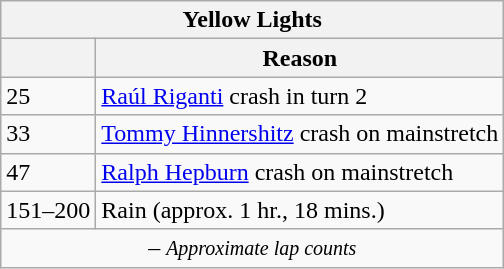<table class="wikitable">
<tr>
<th colspan=2>Yellow Lights</th>
</tr>
<tr>
<th></th>
<th>Reason</th>
</tr>
<tr>
<td>25</td>
<td><a href='#'>Raúl Riganti</a> crash in turn 2</td>
</tr>
<tr>
<td>33</td>
<td><a href='#'>Tommy Hinnershitz</a> crash on mainstretch</td>
</tr>
<tr>
<td>47</td>
<td><a href='#'>Ralph Hepburn</a> crash on mainstretch</td>
</tr>
<tr>
<td>151–200</td>
<td>Rain (approx. 1 hr., 18 mins.)</td>
</tr>
<tr>
<td colspan=2 align=center> – <em><small>Approximate lap counts</small></em></td>
</tr>
</table>
